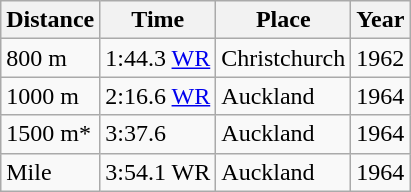<table class="wikitable">
<tr>
<th>Distance</th>
<th>Time</th>
<th>Place</th>
<th>Year</th>
</tr>
<tr>
<td>800 m</td>
<td>1:44.3 <a href='#'>WR</a></td>
<td>Christchurch</td>
<td>1962</td>
</tr>
<tr>
<td>1000 m</td>
<td>2:16.6 <a href='#'>WR</a></td>
<td>Auckland</td>
<td>1964</td>
</tr>
<tr>
<td>1500 m*</td>
<td>3:37.6</td>
<td>Auckland</td>
<td>1964</td>
</tr>
<tr>
<td>Mile</td>
<td>3:54.1 WR</td>
<td>Auckland</td>
<td>1964</td>
</tr>
</table>
